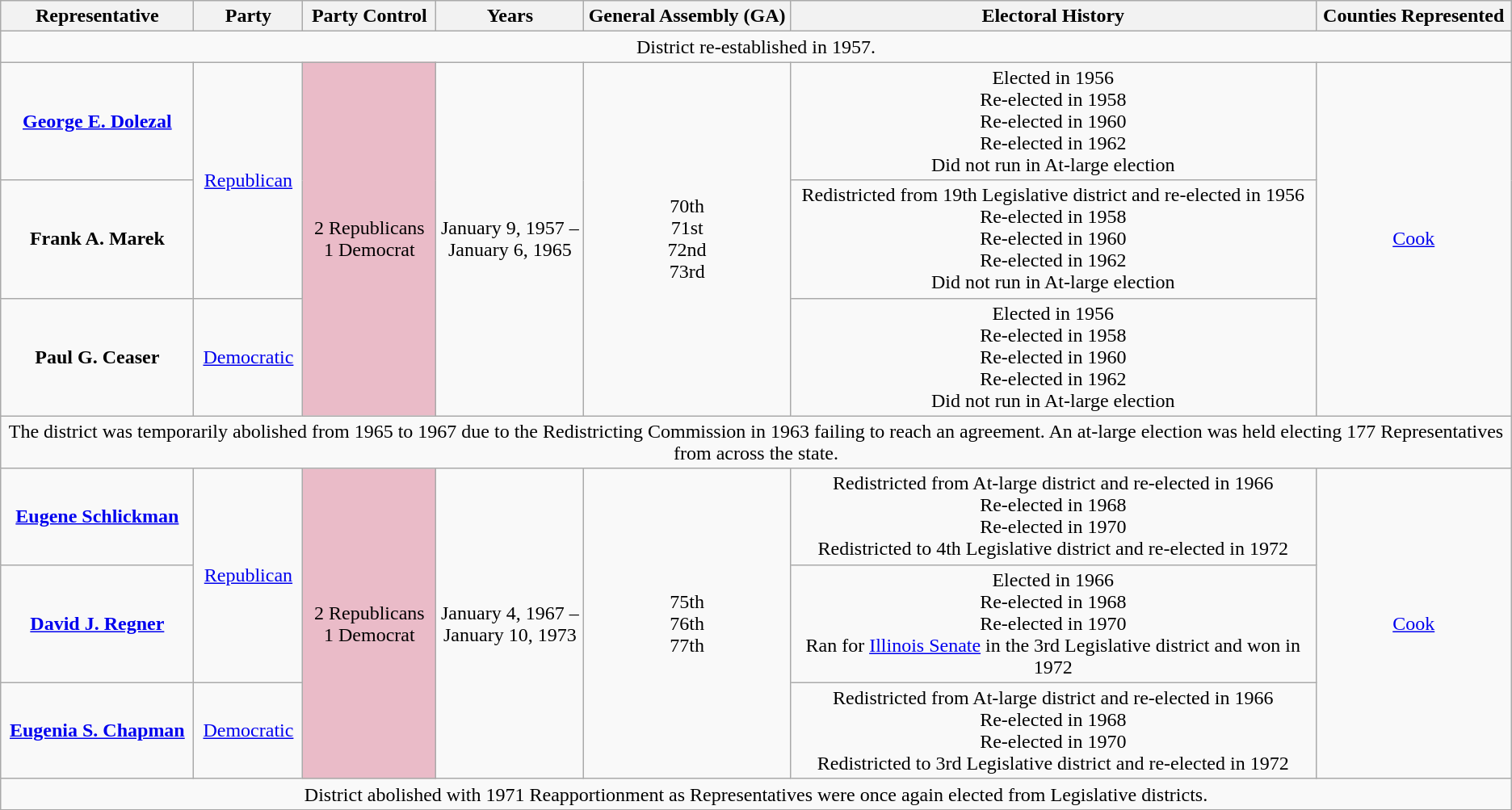<table class="wikitable" style="text-align:center">
<tr>
<th>Representative</th>
<th>Party</th>
<th>Party Control</th>
<th>Years</th>
<th>General Assembly (GA)</th>
<th>Electoral History</th>
<th>Counties Represented</th>
</tr>
<tr>
<td colspan=7>District re-established in 1957.</td>
</tr>
<tr>
<td><strong><a href='#'>George E. Dolezal</a></strong></td>
<td rowspan=2 ><a href='#'>Republican</a></td>
<td rowspan=3 /bgcolor=#eabbc8>2 Republicans<br>1 Democrat</td>
<td rowspan=3>January 9, 1957 –<br>January 6, 1965</td>
<td rowspan=3>70th<br>71st<br>72nd<br>73rd</td>
<td>Elected in 1956<br>Re-elected in 1958<br>Re-elected in 1960<br>Re-elected in 1962<br>Did not run in At-large election</td>
<td rowspan=3><a href='#'>Cook</a></td>
</tr>
<tr>
<td><strong>Frank A. Marek</strong></td>
<td>Redistricted from 19th Legislative district and re-elected in 1956<br>Re-elected in 1958<br>Re-elected in 1960<br>Re-elected in 1962<br>Did not run in At-large election</td>
</tr>
<tr>
<td><strong>Paul G. Ceaser</strong> </td>
<td><a href='#'>Democratic</a></td>
<td>Elected in 1956<br>Re-elected in 1958<br>Re-elected in 1960<br>Re-elected in 1962<br>Did not run in At-large election</td>
</tr>
<tr>
<td colspan=7>The district was temporarily abolished from 1965 to 1967 due to the Redistricting Commission in 1963 failing to reach an agreement. An at-large election was held electing 177 Representatives from across the state.</td>
</tr>
<tr>
<td><strong><a href='#'>Eugene Schlickman</a></strong></td>
<td rowspan=2 ><a href='#'>Republican</a></td>
<td rowspan=3 /bgcolor=#eabbc8>2 Republicans<br>1 Democrat</td>
<td rowspan=3>January 4, 1967 –<br>January 10, 1973</td>
<td rowspan=3>75th<br>76th<br>77th</td>
<td>Redistricted from At-large district and re-elected in 1966<br>Re-elected in 1968<br>Re-elected in 1970<br>Redistricted to 4th Legislative district and re-elected in 1972</td>
<td rowspan=3><a href='#'>Cook</a></td>
</tr>
<tr>
<td><strong><a href='#'>David J. Regner</a></strong></td>
<td>Elected in 1966<br>Re-elected in 1968<br>Re-elected in 1970<br>Ran for <a href='#'>Illinois Senate</a> in the 3rd Legislative district and won in 1972</td>
</tr>
<tr>
<td><strong><a href='#'>Eugenia S. Chapman</a></strong></td>
<td><a href='#'>Democratic</a></td>
<td>Redistricted from At-large district and re-elected in 1966<br>Re-elected in 1968<br>Re-elected in 1970<br>Redistricted to 3rd Legislative district and re-elected in 1972</td>
</tr>
<tr>
<td colspan=7>District abolished with 1971 Reapportionment as Representatives were once again elected from Legislative districts.</td>
</tr>
</table>
